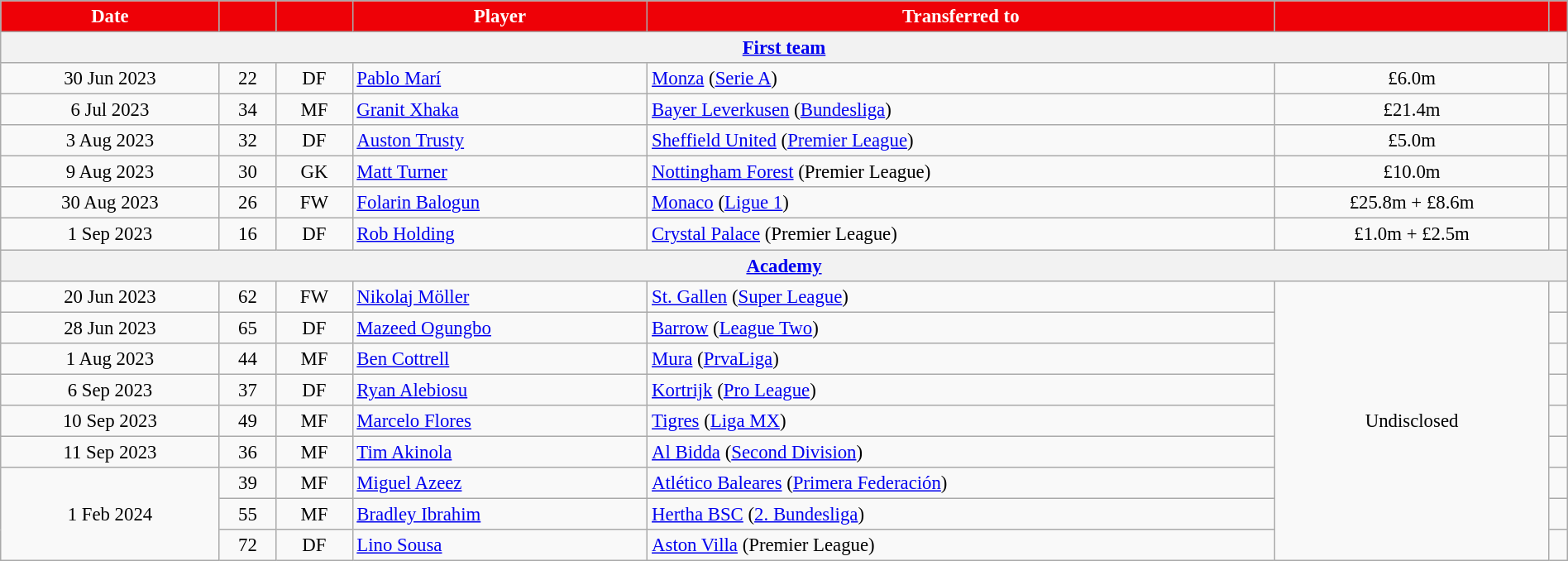<table class="wikitable sortable" style="text-align:center; font-size:95%; width:100%;">
<tr>
<th style="background-color:#ee0107; color:#ffffff;" class="unsortable">Date</th>
<th style="background-color:#ee0107; color:#ffffff;"></th>
<th style="background-color:#ee0107; color:#ffffff;"></th>
<th style="background-color:#ee0107; color:#ffffff;">Player</th>
<th style="background-color:#ee0107; color:#ffffff;">Transferred to</th>
<th style="background-color:#ee0107; color:#ffffff;"></th>
<th style="background-color:#ee0107; color:#ffffff;" class="unsortable"></th>
</tr>
<tr>
<th colspan="7"><a href='#'>First team</a></th>
</tr>
<tr>
<td>30 Jun 2023</td>
<td>22</td>
<td>DF</td>
<td style="text-align:left;" data-sort-value="Mari"> <a href='#'>Pablo Marí</a></td>
<td style="text-align:left;"> <a href='#'>Monza</a> (<a href='#'>Serie A</a>)</td>
<td>£6.0m</td>
<td></td>
</tr>
<tr>
<td>6 Jul 2023</td>
<td>34</td>
<td>MF</td>
<td style="text-align:left;" data-sort-value="Xhak"> <a href='#'>Granit Xhaka</a></td>
<td style="text-align:left;"> <a href='#'>Bayer Leverkusen</a> (<a href='#'>Bundesliga</a>)</td>
<td>£21.4m</td>
<td></td>
</tr>
<tr>
<td>3 Aug 2023</td>
<td>32</td>
<td>DF</td>
<td style="text-align:left;" data-sort-value="Trus"> <a href='#'>Auston Trusty</a></td>
<td style="text-align:left;"> <a href='#'>Sheffield United</a> (<a href='#'>Premier League</a>)</td>
<td>£5.0m</td>
<td></td>
</tr>
<tr>
<td>9 Aug 2023</td>
<td>30</td>
<td>GK</td>
<td style="text-align:left;" data-sort-value="Turn"> <a href='#'>Matt Turner</a></td>
<td style="text-align:left;"> <a href='#'>Nottingham Forest</a> (Premier League)</td>
<td>£10.0m</td>
<td></td>
</tr>
<tr>
<td>30 Aug 2023</td>
<td>26</td>
<td>FW</td>
<td style="text-align:left;" data-sort-value="Balo"> <a href='#'>Folarin Balogun</a></td>
<td style="text-align:left;"> <a href='#'>Monaco</a> (<a href='#'>Ligue 1</a>)</td>
<td>£25.8m + £8.6m</td>
<td></td>
</tr>
<tr>
<td>1 Sep 2023</td>
<td>16</td>
<td>DF</td>
<td style="text-align:left;" data-sort-value="Hold"> <a href='#'>Rob Holding</a></td>
<td style="text-align:left;"> <a href='#'>Crystal Palace</a> (Premier League)</td>
<td>£1.0m + £2.5m</td>
<td></td>
</tr>
<tr>
<th colspan="7"><a href='#'>Academy</a></th>
</tr>
<tr>
<td>20 Jun 2023</td>
<td>62</td>
<td>FW</td>
<td style="text-align:left;" data-sort-value="Moll"> <a href='#'>Nikolaj Möller</a></td>
<td style="text-align:left;"> <a href='#'>St. Gallen</a> (<a href='#'>Super League</a>)</td>
<td rowspan="9">Undisclosed</td>
<td></td>
</tr>
<tr>
<td>28 Jun 2023</td>
<td>65</td>
<td>DF</td>
<td style="text-align:left;" data-sort-value="Ogun"> <a href='#'>Mazeed Ogungbo</a></td>
<td style="text-align:left;"> <a href='#'>Barrow</a> (<a href='#'>League Two</a>)</td>
<td></td>
</tr>
<tr>
<td>1 Aug 2023</td>
<td>44</td>
<td>MF</td>
<td style="text-align:left;" data-sort-value="Cott"> <a href='#'>Ben Cottrell</a></td>
<td style="text-align:left;"> <a href='#'>Mura</a> (<a href='#'>PrvaLiga</a>)</td>
<td></td>
</tr>
<tr>
<td>6 Sep 2023</td>
<td>37</td>
<td>DF</td>
<td style="text-align:left;" data-sort-value="Aleb"> <a href='#'>Ryan Alebiosu</a></td>
<td style="text-align:left;"> <a href='#'>Kortrijk</a> (<a href='#'>Pro League</a>)</td>
<td></td>
</tr>
<tr>
<td>10 Sep 2023</td>
<td>49</td>
<td>MF</td>
<td style="text-align:left;" data-sort-value="Flor"> <a href='#'>Marcelo Flores</a></td>
<td style="text-align:left;"> <a href='#'>Tigres</a> (<a href='#'>Liga MX</a>)</td>
<td></td>
</tr>
<tr>
<td>11 Sep 2023</td>
<td>36</td>
<td>MF</td>
<td style="text-align:left;" data-sort-value="Akin"> <a href='#'>Tim Akinola</a></td>
<td style="text-align:left;"> <a href='#'>Al Bidda</a> (<a href='#'>Second Division</a>)</td>
<td></td>
</tr>
<tr>
<td rowspan="3">1 Feb 2024</td>
<td>39</td>
<td>MF</td>
<td style="text-align:left;" data-sort-value="Azee"> <a href='#'>Miguel Azeez</a></td>
<td style="text-align:left;"> <a href='#'>Atlético Baleares</a> (<a href='#'>Primera Federación</a>)</td>
<td></td>
</tr>
<tr>
<td>55</td>
<td>MF</td>
<td style="text-align:left;" data-sort-value="Ibra"> <a href='#'>Bradley Ibrahim</a></td>
<td style="text-align:left;"> <a href='#'>Hertha BSC</a> (<a href='#'>2. Bundesliga</a>)</td>
<td></td>
</tr>
<tr>
<td>72</td>
<td>DF</td>
<td style="text-align:left;" data-sort-value="Sous"> <a href='#'>Lino Sousa</a></td>
<td style="text-align:left;"> <a href='#'>Aston Villa</a> (Premier League)</td>
<td></td>
</tr>
</table>
